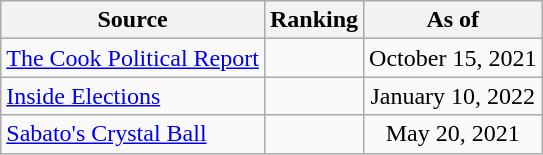<table class="wikitable" style="text-align:center">
<tr>
<th>Source</th>
<th>Ranking</th>
<th>As of</th>
</tr>
<tr>
<td align=left><a href='#'>The Cook Political Report</a></td>
<td></td>
<td>October 15, 2021</td>
</tr>
<tr>
<td align=left><a href='#'>Inside Elections</a></td>
<td></td>
<td>January 10, 2022</td>
</tr>
<tr>
<td align=left><a href='#'>Sabato's Crystal Ball</a></td>
<td></td>
<td>May 20, 2021</td>
</tr>
</table>
